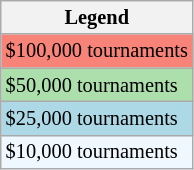<table class=wikitable style=font-size:85%>
<tr>
<th>Legend</th>
</tr>
<tr style="background:#f88379;">
<td>$100,000 tournaments</td>
</tr>
<tr style="background:#addfad;">
<td>$50,000 tournaments</td>
</tr>
<tr style="background:lightblue;">
<td>$25,000 tournaments</td>
</tr>
<tr style="background:#f0f8ff;">
<td>$10,000 tournaments</td>
</tr>
</table>
